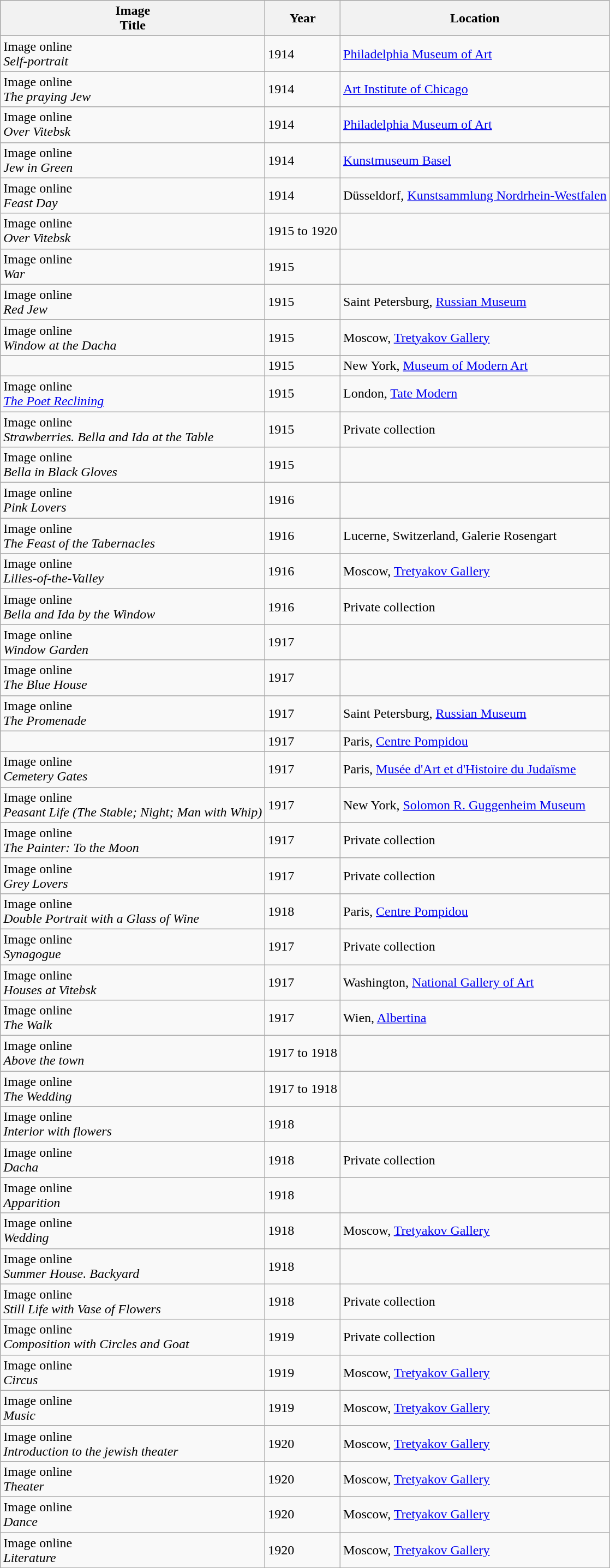<table class="wikitable sortable">
<tr>
<th>Image<br>Title</th>
<th class=unsortable>Year</th>
<th>Location</th>
</tr>
<tr>
<td>Image online<br><em>Self-portrait</em></td>
<td>1914</td>
<td><a href='#'>Philadelphia Museum of Art</a></td>
</tr>
<tr>
<td>Image online<br><em>The praying Jew</em></td>
<td>1914</td>
<td><a href='#'>Art Institute of Chicago</a></td>
</tr>
<tr>
<td>Image online<br><em>Over Vitebsk</em></td>
<td>1914</td>
<td><a href='#'>Philadelphia Museum of Art</a></td>
</tr>
<tr>
<td>Image online<br><em>Jew in Green</em></td>
<td>1914</td>
<td><a href='#'>Kunstmuseum Basel</a></td>
</tr>
<tr>
<td>Image online<br><em>Feast Day</em></td>
<td>1914</td>
<td>Düsseldorf, <a href='#'>Kunstsammlung Nordrhein-Westfalen</a></td>
</tr>
<tr>
<td>Image online<br><em>Over Vitebsk</em></td>
<td>1915 to 1920</td>
<td></td>
</tr>
<tr>
<td>Image online<br><em>War</em></td>
<td>1915</td>
<td></td>
</tr>
<tr>
<td>Image online<br><em>Red Jew</em></td>
<td>1915</td>
<td>Saint Petersburg, <a href='#'>Russian Museum</a></td>
</tr>
<tr>
<td>Image online<br><em>Window at the Dacha</em></td>
<td>1915</td>
<td>Moscow, <a href='#'>Tretyakov Gallery</a></td>
</tr>
<tr>
<td></td>
<td>1915</td>
<td>New York, <a href='#'>Museum of Modern Art</a></td>
</tr>
<tr>
<td>Image online<br><em><a href='#'>The Poet Reclining</a></em></td>
<td>1915</td>
<td>London, <a href='#'>Tate Modern</a></td>
</tr>
<tr>
<td>Image online<br><em>Strawberries. Bella and Ida at the Table</em></td>
<td>1915</td>
<td>Private collection</td>
</tr>
<tr>
<td>Image online<br><em>Bella in Black Gloves</em></td>
<td>1915</td>
<td></td>
</tr>
<tr>
<td>Image online<br><em>Pink Lovers</em></td>
<td>1916</td>
<td></td>
</tr>
<tr>
<td>Image online<br><em>The Feast of the Tabernacles</em></td>
<td>1916</td>
<td>Lucerne, Switzerland, Galerie Rosengart</td>
</tr>
<tr>
<td>Image online<br><em>Lilies-of-the-Valley</em></td>
<td>1916</td>
<td>Moscow, <a href='#'>Tretyakov Gallery</a></td>
</tr>
<tr>
<td>Image online<br><em>Bella and Ida by the Window</em></td>
<td>1916</td>
<td>Private collection</td>
</tr>
<tr>
<td>Image online<br><em>Window Garden</em></td>
<td>1917</td>
<td></td>
</tr>
<tr>
<td>Image online<br><em>The Blue House</em></td>
<td>1917</td>
<td></td>
</tr>
<tr>
<td>Image online<br><em>The Promenade</em></td>
<td>1917</td>
<td>Saint Petersburg, <a href='#'>Russian Museum</a></td>
</tr>
<tr>
<td></td>
<td>1917</td>
<td>Paris, <a href='#'>Centre Pompidou</a></td>
</tr>
<tr>
<td>Image online<br><em>Cemetery Gates</em></td>
<td>1917</td>
<td>Paris, <a href='#'>Musée d'Art et d'Histoire du Judaïsme</a></td>
</tr>
<tr>
<td>Image online<br><em>Peasant Life (The Stable; Night; Man with Whip)</em></td>
<td>1917</td>
<td>New York, <a href='#'>Solomon R. Guggenheim Museum</a></td>
</tr>
<tr>
<td>Image online<br><em>The Painter: To the Moon</em></td>
<td>1917</td>
<td>Private collection</td>
</tr>
<tr>
<td>Image online<br><em>Grey Lovers</em></td>
<td>1917</td>
<td>Private collection</td>
</tr>
<tr>
<td>Image online<br><em>Double Portrait with a Glass of Wine</em></td>
<td>1918</td>
<td>Paris, <a href='#'>Centre Pompidou</a></td>
</tr>
<tr>
<td>Image online<br><em>Synagogue</em></td>
<td>1917</td>
<td>Private collection</td>
</tr>
<tr>
<td>Image online<br><em>Houses at Vitebsk</em></td>
<td>1917</td>
<td>Washington, <a href='#'>National Gallery of Art</a></td>
</tr>
<tr>
<td>Image online<br><em>The Walk</em></td>
<td>1917</td>
<td>Wien, <a href='#'>Albertina</a></td>
</tr>
<tr>
<td>Image online<br><em>Above the town</em></td>
<td>1917 to 1918</td>
<td></td>
</tr>
<tr>
<td>Image online<br><em>The Wedding</em></td>
<td>1917 to 1918</td>
<td></td>
</tr>
<tr>
<td>Image online<br><em>Interior with flowers</em></td>
<td>1918</td>
<td></td>
</tr>
<tr>
<td>Image online<br><em>Dacha</em></td>
<td>1918</td>
<td>Private collection</td>
</tr>
<tr>
<td>Image online<br><em>Apparition</em></td>
<td>1918</td>
<td></td>
</tr>
<tr>
<td>Image online<br><em>Wedding</em></td>
<td>1918</td>
<td>Moscow, <a href='#'>Tretyakov Gallery</a></td>
</tr>
<tr>
<td>Image online<br><em>Summer House. Backyard</em></td>
<td>1918</td>
<td></td>
</tr>
<tr>
<td>Image online<br><em>Still Life with Vase of Flowers</em></td>
<td>1918</td>
<td>Private collection</td>
</tr>
<tr>
<td>Image online<br><em>Composition with Circles and Goat</em></td>
<td>1919</td>
<td>Private collection</td>
</tr>
<tr>
<td>Image online<br><em>Circus</em></td>
<td>1919</td>
<td>Moscow, <a href='#'>Tretyakov Gallery</a></td>
</tr>
<tr>
<td>Image online<br><em>Music</em></td>
<td>1919</td>
<td>Moscow, <a href='#'>Tretyakov Gallery</a></td>
</tr>
<tr>
<td>Image online<br><em>Introduction to the jewish theater</em></td>
<td>1920</td>
<td>Moscow, <a href='#'>Tretyakov Gallery</a></td>
</tr>
<tr>
<td>Image online<br><em>Theater</em></td>
<td>1920</td>
<td>Moscow, <a href='#'>Tretyakov Gallery</a></td>
</tr>
<tr>
<td>Image online<br><em>Dance</em></td>
<td>1920</td>
<td>Moscow, <a href='#'>Tretyakov Gallery</a></td>
</tr>
<tr>
<td>Image online<br><em>Literature</em></td>
<td>1920</td>
<td>Moscow, <a href='#'>Tretyakov Gallery</a></td>
</tr>
<tr>
</tr>
</table>
